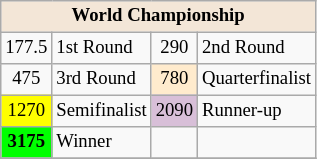<table class="wikitable" style="font-size:78%;">
<tr>
<th colspan=4 style="background:#F3E6D7;">World Championship</th>
</tr>
<tr>
<td align="center">177.5</td>
<td>1st Round</td>
<td align="center">290</td>
<td>2nd Round</td>
</tr>
<tr>
<td align="center">475</td>
<td>3rd Round</td>
<td align="center" style="background:#ffebcd;">780</td>
<td>Quarterfinalist</td>
</tr>
<tr>
<td align="center" style="background:#ffff00;">1270</td>
<td>Semifinalist</td>
<td align="center" style="background:#D8BFD8;">2090</td>
<td>Runner-up</td>
</tr>
<tr>
<td align="center" style="background:#00ff00;font-weight:bold;">3175</td>
<td>Winner</td>
<td></td>
<td></td>
</tr>
<tr>
</tr>
</table>
